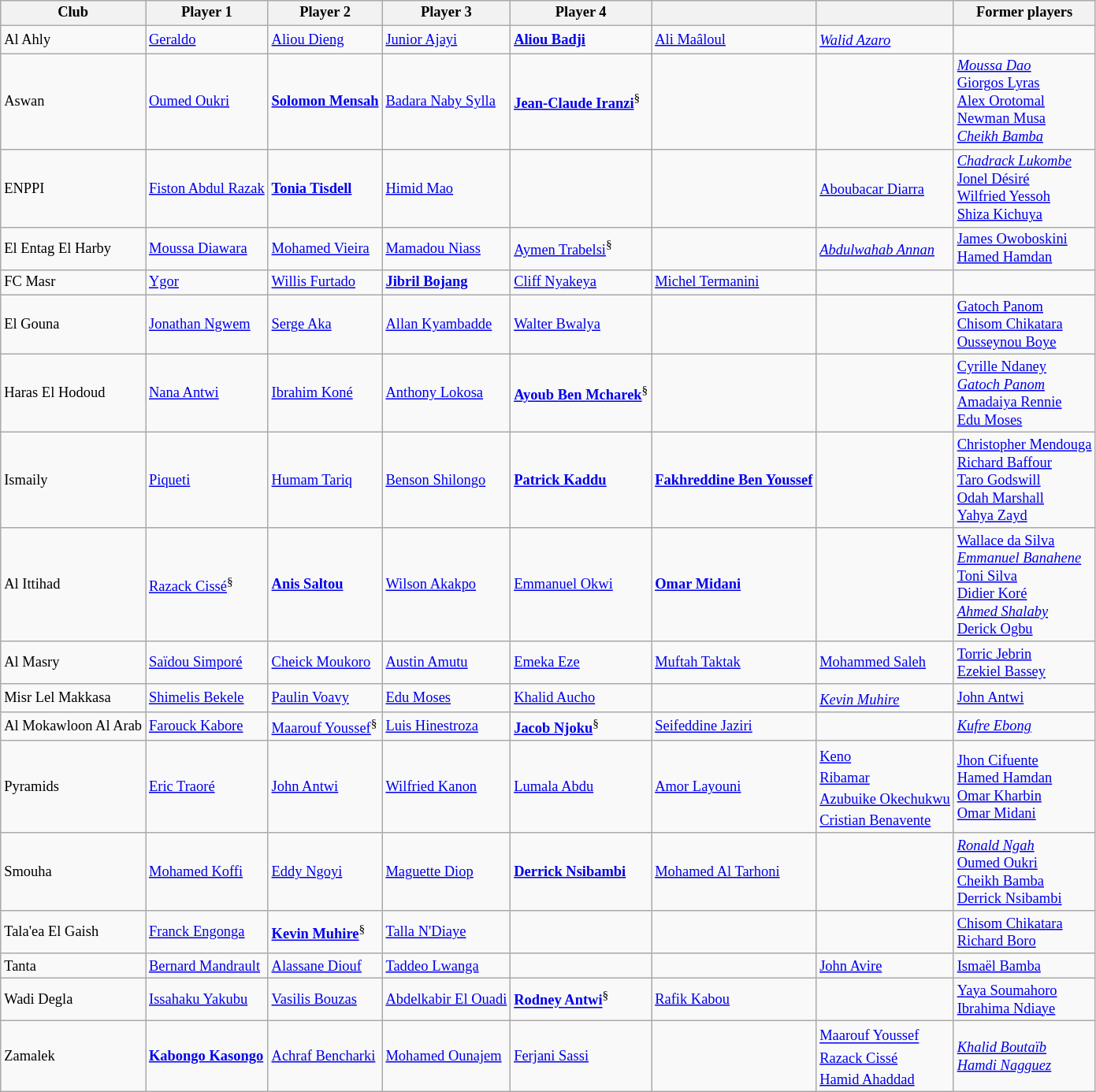<table class="wikitable" style="font-size: 77%; white-space: nowrap">
<tr>
<th>Club</th>
<th>Player 1</th>
<th>Player 2</th>
<th>Player 3</th>
<th>Player 4</th>
<th></th>
<th></th>
<th>Former players</th>
</tr>
<tr>
<td>Al Ahly</td>
<td> <a href='#'>Geraldo</a></td>
<td> <a href='#'>Aliou Dieng</a></td>
<td> <a href='#'>Junior Ajayi</a></td>
<td> <strong><a href='#'>Aliou Badji</a></strong></td>
<td> <a href='#'>Ali Maâloul</a></td>
<td> <em><a href='#'>Walid Azaro</a></em><sup></sup></td>
<td></td>
</tr>
<tr>
<td>Aswan</td>
<td> <a href='#'>Oumed Oukri</a></td>
<td> <strong><a href='#'>Solomon Mensah</a></strong></td>
<td> <a href='#'>Badara Naby Sylla</a></td>
<td> <strong><a href='#'>Jean-Claude Iranzi</a></strong><sup>§</sup></td>
<td></td>
<td></td>
<td> <em><a href='#'>Moussa Dao</a></em><br> <a href='#'>Giorgos Lyras</a><br> <a href='#'>Alex Orotomal</a><br> <a href='#'>Newman Musa</a><br> <em><a href='#'>Cheikh Bamba</a></em></td>
</tr>
<tr>
<td>ENPPI</td>
<td> <a href='#'>Fiston Abdul Razak</a></td>
<td> <strong><a href='#'>Tonia Tisdell</a></strong></td>
<td> <a href='#'>Himid Mao</a></td>
<td></td>
<td></td>
<td> <a href='#'>Aboubacar Diarra</a><sup></sup></td>
<td> <em><a href='#'>Chadrack Lukombe</a></em><br> <a href='#'>Jonel Désiré</a><br> <a href='#'>Wilfried Yessoh</a><br> <a href='#'>Shiza Kichuya</a></td>
</tr>
<tr>
<td>El Entag El Harby</td>
<td> <a href='#'>Moussa Diawara</a></td>
<td> <a href='#'>Mohamed Vieira</a></td>
<td> <a href='#'>Mamadou Niass</a></td>
<td> <a href='#'>Aymen Trabelsi</a><sup>§</sup></td>
<td></td>
<td> <em><a href='#'>Abdulwahab Annan</a></em><sup></sup></td>
<td> <a href='#'>James Owoboskini</a><br> <a href='#'>Hamed Hamdan</a></td>
</tr>
<tr>
<td>FC Masr</td>
<td> <a href='#'>Ygor</a></td>
<td> <a href='#'>Willis Furtado</a></td>
<td> <strong><a href='#'>Jibril Bojang</a></strong></td>
<td> <a href='#'>Cliff Nyakeya</a></td>
<td> <a href='#'>Michel Termanini</a></td>
<td></td>
<td></td>
</tr>
<tr>
<td>El Gouna</td>
<td> <a href='#'>Jonathan Ngwem</a></td>
<td> <a href='#'>Serge Aka</a></td>
<td> <a href='#'>Allan Kyambadde</a></td>
<td> <a href='#'>Walter Bwalya</a></td>
<td></td>
<td></td>
<td> <a href='#'>Gatoch Panom</a><br> <a href='#'>Chisom Chikatara</a><br> <a href='#'>Ousseynou Boye</a></td>
</tr>
<tr>
<td>Haras El Hodoud</td>
<td> <a href='#'>Nana Antwi</a></td>
<td> <a href='#'>Ibrahim Koné</a></td>
<td> <a href='#'>Anthony Lokosa</a></td>
<td> <strong><a href='#'>Ayoub Ben Mcharek</a></strong><sup>§</sup></td>
<td></td>
<td></td>
<td> <a href='#'>Cyrille Ndaney</a><br> <em><a href='#'>Gatoch Panom</a></em><br> <a href='#'>Amadaiya Rennie</a><br> <a href='#'>Edu Moses</a></td>
</tr>
<tr>
<td>Ismaily</td>
<td> <a href='#'>Piqueti</a></td>
<td> <a href='#'>Humam Tariq</a></td>
<td> <a href='#'>Benson Shilongo</a></td>
<td> <strong><a href='#'>Patrick Kaddu</a></strong></td>
<td> <strong><a href='#'>Fakhreddine Ben Youssef</a></strong></td>
<td></td>
<td> <a href='#'>Christopher Mendouga</a><br> <a href='#'>Richard Baffour</a><br> <a href='#'>Taro Godswill</a><br> <a href='#'>Odah Marshall</a><br> <a href='#'>Yahya Zayd</a></td>
</tr>
<tr>
<td>Al Ittihad</td>
<td> <a href='#'>Razack Cissé</a><sup>§</sup></td>
<td> <strong><a href='#'>Anis Saltou</a></strong></td>
<td> <a href='#'>Wilson Akakpo</a></td>
<td> <a href='#'>Emmanuel Okwi</a></td>
<td> <strong><a href='#'>Omar Midani</a></strong></td>
<td></td>
<td> <a href='#'>Wallace da Silva</a><br> <em><a href='#'>Emmanuel Banahene</a></em><br> <a href='#'>Toni Silva</a><br> <a href='#'>Didier Koré</a><br> <em><a href='#'>Ahmed Shalaby</a></em><br> <a href='#'>Derick Ogbu</a></td>
</tr>
<tr>
<td>Al Masry</td>
<td> <a href='#'>Saïdou Simporé</a></td>
<td> <a href='#'>Cheick Moukoro</a></td>
<td> <a href='#'>Austin Amutu</a></td>
<td> <a href='#'>Emeka Eze</a></td>
<td> <a href='#'>Muftah Taktak</a></td>
<td> <a href='#'>Mohammed Saleh</a></td>
<td> <a href='#'>Torric Jebrin</a><br> <a href='#'>Ezekiel Bassey</a></td>
</tr>
<tr>
<td>Misr Lel Makkasa</td>
<td> <a href='#'>Shimelis Bekele</a></td>
<td> <a href='#'>Paulin Voavy</a></td>
<td> <a href='#'>Edu Moses</a></td>
<td> <a href='#'>Khalid Aucho</a></td>
<td></td>
<td> <em><a href='#'>Kevin Muhire</a></em><sup></sup></td>
<td> <a href='#'>John Antwi</a></td>
</tr>
<tr>
<td>Al Mokawloon Al Arab</td>
<td> <a href='#'>Farouck Kabore</a></td>
<td> <a href='#'>Maarouf Youssef</a><sup>§</sup></td>
<td> <a href='#'>Luis Hinestroza</a></td>
<td> <strong><a href='#'>Jacob Njoku</a></strong><sup>§</sup></td>
<td> <a href='#'>Seifeddine Jaziri</a></td>
<td></td>
<td> <em><a href='#'>Kufre Ebong</a></em></td>
</tr>
<tr>
<td>Pyramids</td>
<td> <a href='#'>Eric Traoré</a></td>
<td> <a href='#'>John Antwi</a></td>
<td> <a href='#'>Wilfried Kanon</a></td>
<td> <a href='#'>Lumala Abdu</a></td>
<td> <a href='#'>Amor Layouni</a></td>
<td> <a href='#'>Keno</a><sup></sup><br> <a href='#'>Ribamar</a><sup></sup><br> <a href='#'>Azubuike Okechukwu</a><sup></sup><br> <a href='#'>Cristian Benavente</a><sup></sup></td>
<td> <a href='#'>Jhon Cifuente</a><br> <a href='#'>Hamed Hamdan</a><br> <a href='#'>Omar Kharbin</a><br> <a href='#'>Omar Midani</a></td>
</tr>
<tr>
<td>Smouha</td>
<td> <a href='#'>Mohamed Koffi</a></td>
<td> <a href='#'>Eddy Ngoyi</a></td>
<td> <a href='#'>Maguette Diop</a></td>
<td> <strong><a href='#'>Derrick Nsibambi</a></strong></td>
<td> <a href='#'>Mohamed Al Tarhoni</a></td>
<td></td>
<td> <em><a href='#'>Ronald Ngah</a></em><br> <a href='#'>Oumed Oukri</a><br> <a href='#'>Cheikh Bamba</a><br> <a href='#'>Derrick Nsibambi</a></td>
</tr>
<tr>
<td>Tala'ea El Gaish</td>
<td> <a href='#'>Franck Engonga</a></td>
<td> <strong><a href='#'>Kevin Muhire</a></strong><sup>§</sup></td>
<td> <a href='#'>Talla N'Diaye</a></td>
<td></td>
<td></td>
<td></td>
<td> <a href='#'>Chisom Chikatara</a><br> <a href='#'>Richard Boro</a></td>
</tr>
<tr>
<td>Tanta</td>
<td> <a href='#'>Bernard Mandrault</a></td>
<td> <a href='#'>Alassane Diouf</a></td>
<td> <a href='#'>Taddeo Lwanga</a></td>
<td></td>
<td></td>
<td> <a href='#'>John Avire</a></td>
<td> <a href='#'>Ismaël Bamba</a></td>
</tr>
<tr>
<td>Wadi Degla</td>
<td> <a href='#'>Issahaku Yakubu</a></td>
<td> <a href='#'>Vasilis Bouzas</a></td>
<td> <a href='#'>Abdelkabir El Ouadi</a></td>
<td> <strong><a href='#'>Rodney Antwi</a></strong><sup>§</sup></td>
<td> <a href='#'>Rafik Kabou</a></td>
<td></td>
<td> <a href='#'>Yaya Soumahoro</a><br> <a href='#'>Ibrahima Ndiaye</a></td>
</tr>
<tr>
<td>Zamalek</td>
<td> <strong><a href='#'>Kabongo Kasongo</a></strong></td>
<td> <a href='#'>Achraf Bencharki</a></td>
<td> <a href='#'>Mohamed Ounajem</a></td>
<td> <a href='#'>Ferjani Sassi</a></td>
<td></td>
<td> <a href='#'>Maarouf Youssef</a><sup></sup><br> <a href='#'>Razack Cissé</a><sup></sup><br> <a href='#'>Hamid Ahaddad</a><sup></sup></td>
<td> <em><a href='#'>Khalid Boutaïb</a></em><br> <em><a href='#'>Hamdi Nagguez</a></em></td>
</tr>
</table>
